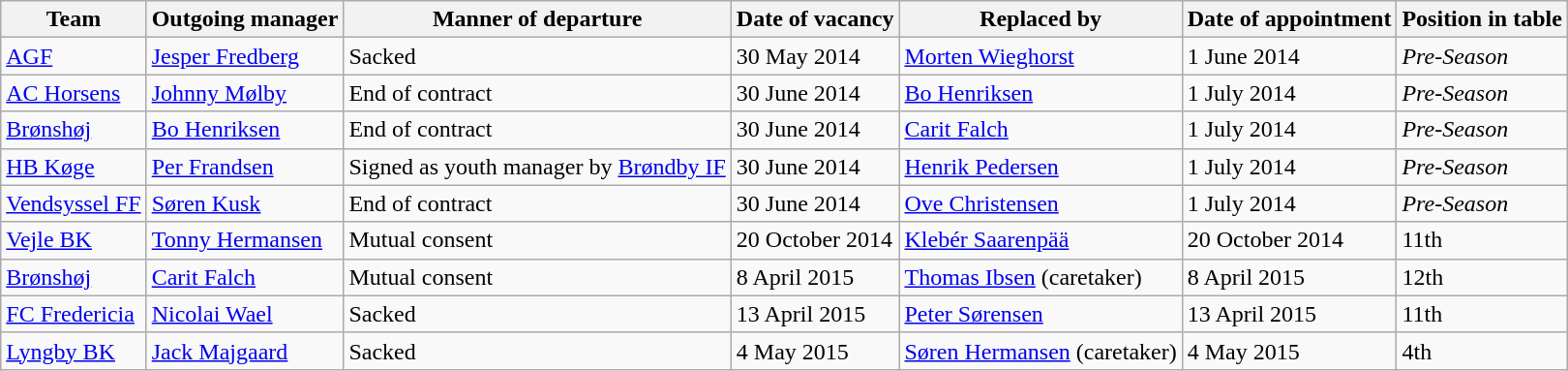<table class="wikitable">
<tr>
<th>Team</th>
<th>Outgoing manager</th>
<th>Manner of departure</th>
<th>Date of vacancy</th>
<th>Replaced by</th>
<th>Date of appointment</th>
<th>Position in table</th>
</tr>
<tr>
<td><a href='#'>AGF</a></td>
<td> <a href='#'>Jesper Fredberg</a></td>
<td>Sacked</td>
<td>30 May 2014</td>
<td> <a href='#'>Morten Wieghorst</a></td>
<td>1 June 2014</td>
<td><em>Pre-Season</em></td>
</tr>
<tr>
<td><a href='#'>AC Horsens</a></td>
<td> <a href='#'>Johnny Mølby</a></td>
<td>End of contract</td>
<td>30 June 2014</td>
<td> <a href='#'>Bo Henriksen</a></td>
<td>1 July 2014</td>
<td><em>Pre-Season</em></td>
</tr>
<tr>
<td><a href='#'>Brønshøj</a></td>
<td> <a href='#'>Bo Henriksen</a></td>
<td>End of contract</td>
<td>30 June 2014</td>
<td> <a href='#'>Carit Falch</a></td>
<td>1 July 2014</td>
<td><em>Pre-Season</em></td>
</tr>
<tr>
<td><a href='#'>HB Køge</a></td>
<td> <a href='#'>Per Frandsen</a></td>
<td>Signed as youth manager by <a href='#'>Brøndby IF</a></td>
<td>30 June 2014</td>
<td> <a href='#'>Henrik Pedersen</a></td>
<td>1 July 2014</td>
<td><em>Pre-Season</em></td>
</tr>
<tr>
<td><a href='#'>Vendsyssel FF</a></td>
<td> <a href='#'>Søren Kusk</a></td>
<td>End of contract</td>
<td>30 June 2014</td>
<td> <a href='#'>Ove Christensen</a></td>
<td>1 July 2014</td>
<td><em>Pre-Season</em></td>
</tr>
<tr>
<td><a href='#'>Vejle BK</a></td>
<td> <a href='#'>Tonny Hermansen</a></td>
<td>Mutual consent</td>
<td>20 October 2014</td>
<td> <a href='#'>Klebér Saarenpää</a></td>
<td>20 October 2014</td>
<td>11th</td>
</tr>
<tr>
<td><a href='#'>Brønshøj</a></td>
<td> <a href='#'>Carit Falch</a></td>
<td>Mutual consent</td>
<td>8 April 2015</td>
<td> <a href='#'>Thomas Ibsen</a> (caretaker)</td>
<td>8 April 2015</td>
<td>12th</td>
</tr>
<tr>
<td><a href='#'>FC Fredericia</a></td>
<td> <a href='#'>Nicolai Wael</a></td>
<td>Sacked</td>
<td>13 April 2015</td>
<td> <a href='#'>Peter Sørensen</a></td>
<td>13 April 2015</td>
<td>11th</td>
</tr>
<tr>
<td><a href='#'>Lyngby BK</a></td>
<td> <a href='#'>Jack Majgaard</a></td>
<td>Sacked</td>
<td>4 May 2015</td>
<td> <a href='#'>Søren Hermansen</a> (caretaker)</td>
<td>4 May 2015</td>
<td>4th</td>
</tr>
</table>
